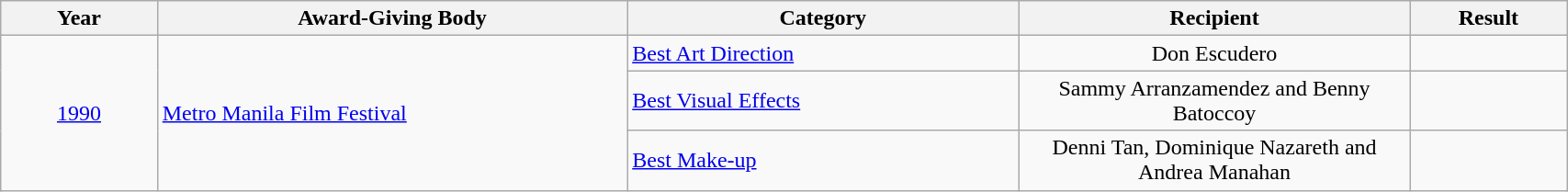<table | width="90%" class="wikitable sortable">
<tr>
<th width="10%">Year</th>
<th width="30%">Award-Giving Body</th>
<th width="25%">Category</th>
<th width="25%">Recipient</th>
<th width="10%">Result</th>
</tr>
<tr>
<td rowspan="3" align="center"><a href='#'>1990</a></td>
<td rowspan="3" align="left"><a href='#'>Metro Manila Film Festival</a></td>
<td align="left"><a href='#'>Best Art Direction</a></td>
<td align="center">Don Escudero</td>
<td></td>
</tr>
<tr>
<td align="left"><a href='#'>Best Visual Effects</a></td>
<td align="center">Sammy Arranzamendez and Benny Batoccoy</td>
<td></td>
</tr>
<tr>
<td align="left"><a href='#'>Best Make-up</a></td>
<td align="center">Denni Tan, Dominique Nazareth and Andrea Manahan</td>
<td></td>
</tr>
</table>
